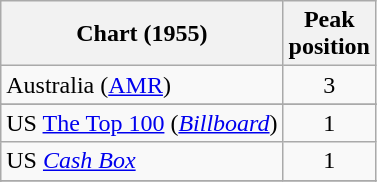<table class="wikitable sortable">
<tr>
<th>Chart (1955)</th>
<th>Peak<br>position</th>
</tr>
<tr>
<td>Australia (<a href='#'>AMR</a>)</td>
<td style="text-align:center;">3</td>
</tr>
<tr>
</tr>
<tr>
</tr>
<tr>
<td>US <a href='#'>The Top 100</a> (<a href='#'><em>Billboard</em></a>)</td>
<td style="text-align:center;">1</td>
</tr>
<tr>
<td>US <em><a href='#'>Cash Box</a></em></td>
<td style="text-align:center;">1</td>
</tr>
<tr>
</tr>
<tr>
</tr>
</table>
